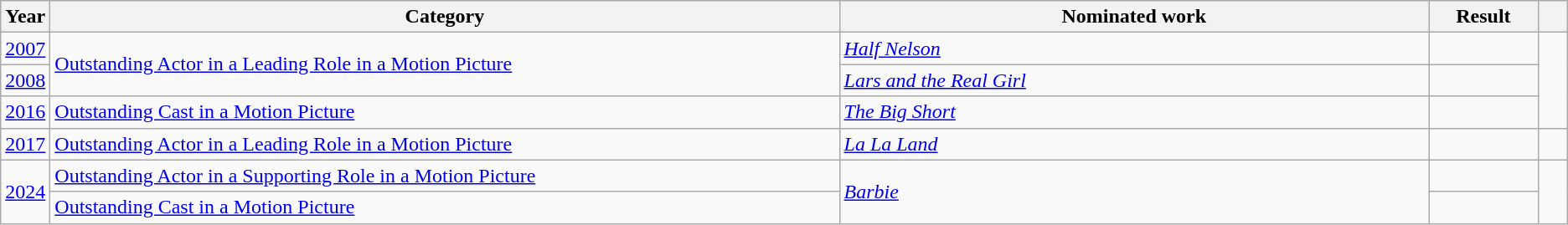<table class=wikitable>
<tr>
<th scope="col" style="width:1em;">Year</th>
<th scope="col" style="width:39em;">Category</th>
<th scope="col" style="width:29em;">Nominated work</th>
<th scope="col" style="width:5em;">Result</th>
<th scope="col" style="width:1em;"></th>
</tr>
<tr>
<td><a href='#'>2007</a></td>
<td rowspan="2"><a href='#'>Outstanding Actor in a Leading Role in a Motion Picture</a></td>
<td><em><a href='#'>Half Nelson</a></em></td>
<td></td>
<td rowspan="3"></td>
</tr>
<tr>
<td><a href='#'>2008</a></td>
<td><em><a href='#'>Lars and the Real Girl</a></em></td>
<td></td>
</tr>
<tr>
<td><a href='#'>2016</a></td>
<td><a href='#'>Outstanding Cast in a Motion Picture</a></td>
<td><em><a href='#'>The Big Short</a></em></td>
<td></td>
</tr>
<tr>
<td><a href='#'>2017</a></td>
<td><a href='#'>Outstanding Actor in a Leading Role in a Motion Picture</a></td>
<td><em><a href='#'>La La Land</a></em></td>
<td></td>
<td></td>
</tr>
<tr>
<td rowspan="2"><a href='#'>2024</a></td>
<td><a href='#'>Outstanding Actor in a Supporting Role in a Motion Picture</a></td>
<td rowspan="2"><em><a href='#'>Barbie</a></em></td>
<td></td>
<td rowspan="2"></td>
</tr>
<tr>
<td><a href='#'>Outstanding Cast in a Motion Picture</a></td>
<td></td>
</tr>
</table>
